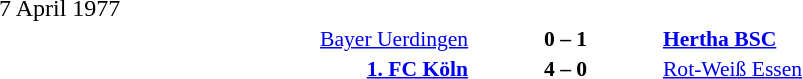<table width=100% cellspacing=1>
<tr>
<th width=25%></th>
<th width=10%></th>
<th width=25%></th>
<th></th>
</tr>
<tr>
<td>7 April 1977</td>
</tr>
<tr style=font-size:90%>
<td align=right><a href='#'>Bayer Uerdingen</a></td>
<td align=center><strong>0 – 1</strong></td>
<td><strong><a href='#'>Hertha BSC</a></strong></td>
</tr>
<tr style=font-size:90%>
<td align=right><strong><a href='#'>1. FC Köln</a></strong></td>
<td align=center><strong>4 – 0</strong></td>
<td><a href='#'>Rot-Weiß Essen</a></td>
</tr>
</table>
